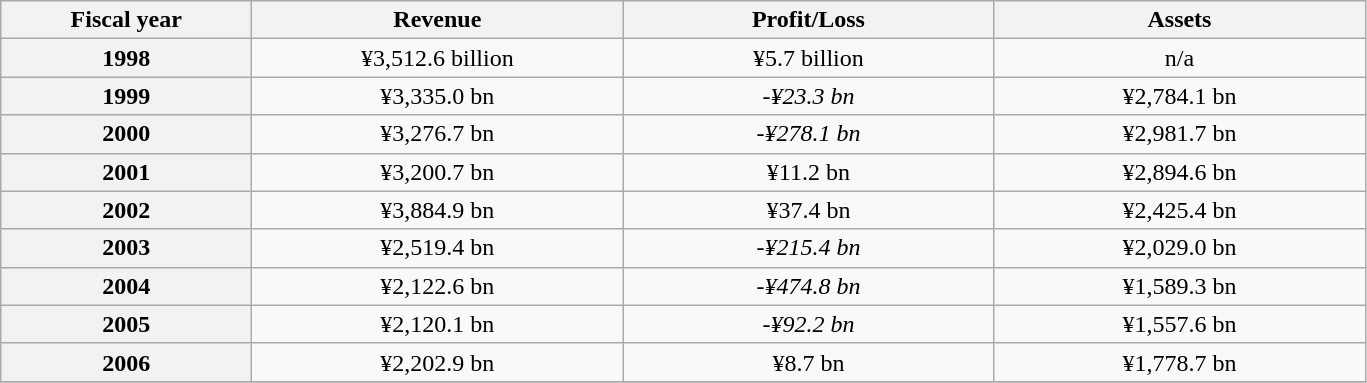<table class="wikitable">
<tr>
<th style="width:10em">Fiscal year</th>
<th style="width:15em">Revenue</th>
<th style="width:15em">Profit/Loss</th>
<th style="width:15em">Assets</th>
</tr>
<tr>
<th>1998</th>
<td align="center">¥3,512.6 billion</td>
<td align="center">¥5.7 billion</td>
<td align="center">n/a</td>
</tr>
<tr>
<th>1999</th>
<td align="center">¥3,335.0 bn</td>
<td align="center"><em>-¥23.3 bn</em></td>
<td align="center">¥2,784.1 bn</td>
</tr>
<tr>
<th>2000</th>
<td align="center">¥3,276.7 bn</td>
<td align="center"><em>-¥278.1 bn</em></td>
<td align="center">¥2,981.7 bn</td>
</tr>
<tr>
<th>2001</th>
<td align="center">¥3,200.7 bn</td>
<td align="center">¥11.2 bn</td>
<td align="center">¥2,894.6 bn</td>
</tr>
<tr>
<th>2002</th>
<td align="center">¥3,884.9 bn</td>
<td align="center">¥37.4 bn</td>
<td align="center">¥2,425.4 bn</td>
</tr>
<tr>
<th>2003</th>
<td align="center">¥2,519.4 bn</td>
<td align="center"><em>-¥215.4 bn</em></td>
<td align="center">¥2,029.0 bn</td>
</tr>
<tr>
<th>2004</th>
<td align="center">¥2,122.6 bn</td>
<td align="center"><em>-¥474.8 bn</em></td>
<td align="center">¥1,589.3 bn</td>
</tr>
<tr>
<th>2005</th>
<td align="center">¥2,120.1 bn</td>
<td align="center"><em>-¥92.2 bn</em></td>
<td align="center">¥1,557.6 bn</td>
</tr>
<tr>
<th>2006</th>
<td align="center">¥2,202.9 bn</td>
<td align="center">¥8.7 bn</td>
<td align="center">¥1,778.7 bn</td>
</tr>
<tr>
</tr>
</table>
